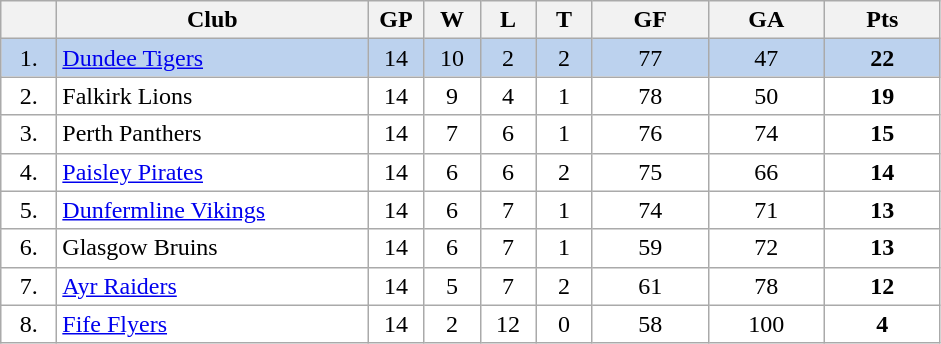<table class="wikitable">
<tr>
<th width="30"></th>
<th width="200">Club</th>
<th width="30">GP</th>
<th width="30">W</th>
<th width="30">L</th>
<th width="30">T</th>
<th width="70">GF</th>
<th width="70">GA</th>
<th width="70">Pts</th>
</tr>
<tr bgcolor="#BCD2EE" align="center">
<td>1.</td>
<td align="left"><a href='#'>Dundee Tigers</a></td>
<td>14</td>
<td>10</td>
<td>2</td>
<td>2</td>
<td>77</td>
<td>47</td>
<td><strong>22</strong></td>
</tr>
<tr bgcolor="#FFFFFF" align="center">
<td>2.</td>
<td align="left">Falkirk Lions</td>
<td>14</td>
<td>9</td>
<td>4</td>
<td>1</td>
<td>78</td>
<td>50</td>
<td><strong>19</strong></td>
</tr>
<tr bgcolor="#FFFFFF" align="center">
<td>3.</td>
<td align="left">Perth Panthers</td>
<td>14</td>
<td>7</td>
<td>6</td>
<td>1</td>
<td>76</td>
<td>74</td>
<td><strong>15</strong></td>
</tr>
<tr bgcolor="#FFFFFF" align="center">
<td>4.</td>
<td align="left"><a href='#'>Paisley Pirates</a></td>
<td>14</td>
<td>6</td>
<td>6</td>
<td>2</td>
<td>75</td>
<td>66</td>
<td><strong>14</strong></td>
</tr>
<tr bgcolor="#FFFFFF" align="center">
<td>5.</td>
<td align="left"><a href='#'>Dunfermline Vikings</a></td>
<td>14</td>
<td>6</td>
<td>7</td>
<td>1</td>
<td>74</td>
<td>71</td>
<td><strong>13</strong></td>
</tr>
<tr bgcolor="#FFFFFF" align="center">
<td>6.</td>
<td align="left">Glasgow Bruins</td>
<td>14</td>
<td>6</td>
<td>7</td>
<td>1</td>
<td>59</td>
<td>72</td>
<td><strong>13</strong></td>
</tr>
<tr bgcolor="#FFFFFF" align="center">
<td>7.</td>
<td align="left"><a href='#'>Ayr Raiders</a></td>
<td>14</td>
<td>5</td>
<td>7</td>
<td>2</td>
<td>61</td>
<td>78</td>
<td><strong>12</strong></td>
</tr>
<tr bgcolor="#FFFFFF" align="center">
<td>8.</td>
<td align="left"><a href='#'>Fife Flyers</a></td>
<td>14</td>
<td>2</td>
<td>12</td>
<td>0</td>
<td>58</td>
<td>100</td>
<td><strong>4</strong></td>
</tr>
</table>
